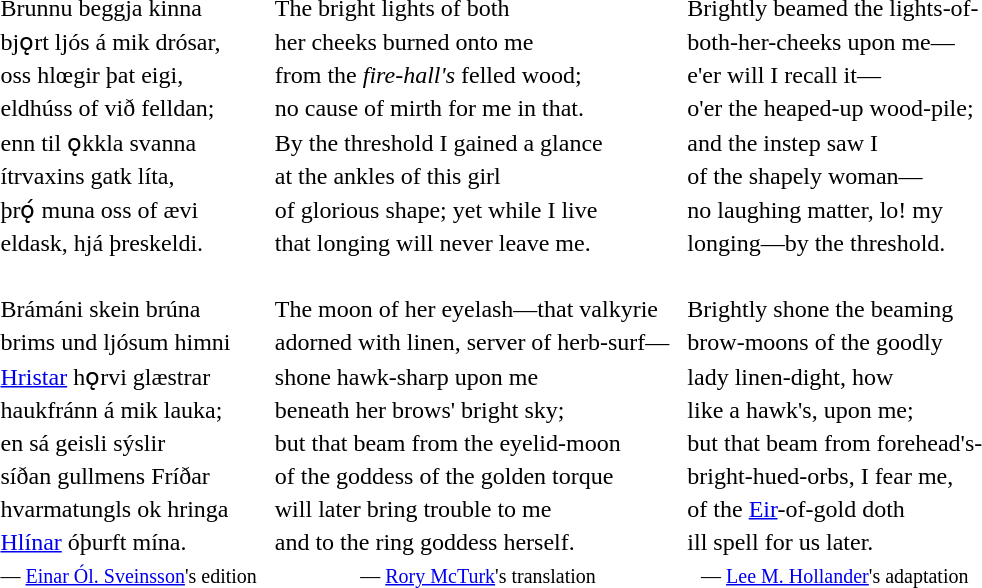<table>
<tr>
<td>Brunnu beggja kinna</td>
<td>The bright lights of both</td>
<td>Brightly beamed the lights-of-</td>
</tr>
<tr>
<td>bjǫrt ljós á mik drósar,  </td>
<td>her cheeks burned onto me</td>
<td>both-her-cheeks upon me—</td>
</tr>
<tr>
<td>oss hlœgir þat eigi,</td>
<td>from the <em>fire-hall's</em> felled wood;</td>
<td>e'er will I recall it—</td>
</tr>
<tr>
<td>eldhúss of við felldan;</td>
<td>no cause of mirth for me in that.</td>
<td>o'er the heaped-up wood-pile;</td>
</tr>
<tr>
<td>enn til ǫkkla svanna</td>
<td>By the threshold I gained a glance</td>
<td>and the instep saw I</td>
</tr>
<tr>
<td>ítrvaxins gatk líta,</td>
<td>at the ankles of this girl</td>
<td>of the shapely woman—</td>
</tr>
<tr>
<td>þrǫ́ muna oss of ævi</td>
<td>of glorious shape; yet while I live</td>
<td>no laughing matter, lo! my</td>
</tr>
<tr>
<td>eldask, hjá þreskeldi.</td>
<td>that longing will never leave me.</td>
<td>longing—by the threshold.</td>
</tr>
<tr>
<td> </td>
<td> </td>
<td> </td>
</tr>
<tr>
<td>Brámáni skein brúna</td>
<td>The moon of her eyelash—that valkyrie</td>
<td>Brightly shone the beaming</td>
</tr>
<tr>
<td>brims und ljósum himni</td>
<td>adorned with linen, server of herb-surf—  </td>
<td>brow-moons of the goodly</td>
</tr>
<tr>
<td><a href='#'>Hristar</a> hǫrvi glæstrar</td>
<td>shone hawk-sharp upon me</td>
<td>lady linen-dight, how</td>
</tr>
<tr>
<td>haukfránn á mik lauka;</td>
<td>beneath her brows' bright sky;</td>
<td>like a hawk's, upon me;</td>
</tr>
<tr>
<td>en sá geisli sýslir</td>
<td>but that beam from the eyelid-moon</td>
<td>but that beam from forehead's-</td>
</tr>
<tr>
<td>síðan gullmens Fríðar</td>
<td>of the goddess of the golden torque</td>
<td>bright-hued-orbs, I fear me,</td>
</tr>
<tr>
<td>hvarmatungls ok hringa</td>
<td>will later bring trouble to me</td>
<td>of the <a href='#'>Eir</a>-of-gold doth</td>
</tr>
<tr>
<td><a href='#'>Hlínar</a> óþurft mína.</td>
<td>and to the ring goddess herself.</td>
<td>ill spell for us later.</td>
</tr>
<tr>
<td align=center><small>— <a href='#'>Einar Ól. Sveinsson</a>'s edition</small>  </td>
<td align=center><small>— <a href='#'>Rory McTurk</a>'s translation</small></td>
<td align=center><small>— <a href='#'>Lee M. Hollander</a>'s adaptation</small></td>
</tr>
</table>
